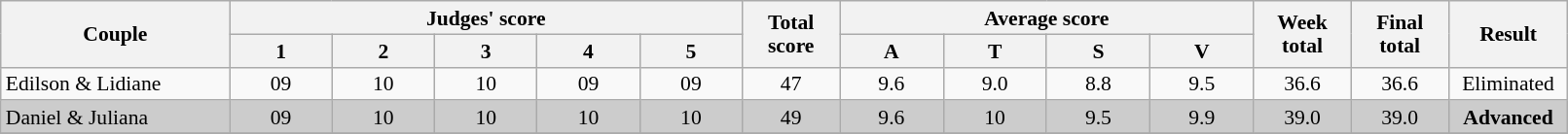<table class="wikitable" style="font-size:90%; line-height:16px; text-align:center" width="85%">
<tr>
<th rowspan=2 width=150>Couple</th>
<th colspan=5 width=185>Judges' score</th>
<th rowspan=2 width=060>Total score</th>
<th colspan=4 width=148>Average score</th>
<th rowspan=2 width=060>Week total</th>
<th rowspan=2 width=060>Final total</th>
<th rowspan=2 width=075>Result</th>
</tr>
<tr>
<th>1</th>
<th>2</th>
<th>3</th>
<th>4</th>
<th>5</th>
<th>A</th>
<th>T</th>
<th>S</th>
<th>V</th>
</tr>
<tr>
<td align="left">Edilson & Lidiane</td>
<td>09</td>
<td>10</td>
<td>10</td>
<td>09</td>
<td>09</td>
<td>47</td>
<td>9.6</td>
<td>9.0</td>
<td>8.8</td>
<td>9.5</td>
<td>36.6</td>
<td>36.6</td>
<td>Eliminated</td>
</tr>
<tr bgcolor="CCCCCC">
<td align="left">Daniel & Juliana</td>
<td>09</td>
<td>10</td>
<td>10</td>
<td>10</td>
<td>10</td>
<td>49</td>
<td>9.6</td>
<td>10</td>
<td>9.5</td>
<td>9.9</td>
<td>39.0</td>
<td>39.0</td>
<td><strong>Advanced</strong></td>
</tr>
<tr>
</tr>
</table>
